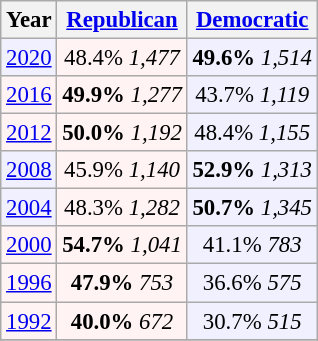<table class="wikitable" style="font-size: 95%;">
<tr>
<th>Year</th>
<th><a href='#'>Republican</a></th>
<th><a href='#'>Democratic</a></th>
</tr>
<tr>
<td align="center" bgcolor="#f0f0ff"><a href='#'>2020</a></td>
<td align="center" bgcolor="#fff3f3">48.4% <em>1,477</em></td>
<td align="center" bgcolor="#f0f0ff"><strong>49.6%</strong> <em>1,514</em></td>
</tr>
<tr |->
<td align="center" bgcolor="#fff3f3"><a href='#'>2016</a></td>
<td align="center" bgcolor="#fff3f3"><strong>49.9%</strong> <em>1,277</em></td>
<td align="center" bgcolor="#f0f0ff">43.7% <em>1,119</em></td>
</tr>
<tr |->
<td align="center" bgcolor="#fff3f3"><a href='#'>2012</a></td>
<td align="center" bgcolor="#fff3f3"><strong>50.0%</strong> <em>1,192</em></td>
<td align="center" bgcolor="#f0f0ff">48.4% <em>1,155</em></td>
</tr>
<tr>
<td align="center" bgcolor="#f0f0ff"><a href='#'>2008</a></td>
<td align="center" bgcolor="#fff3f3">45.9% <em>1,140</em></td>
<td align="center" bgcolor="#f0f0ff"><strong>52.9%</strong> <em>1,313</em></td>
</tr>
<tr>
<td align="center" bgcolor="#f0f0ff"><a href='#'>2004</a></td>
<td align="center" bgcolor="#fff3f3">48.3% <em>1,282</em></td>
<td align="center" bgcolor="#f0f0ff"><strong>50.7%</strong> <em>1,345</em></td>
</tr>
<tr>
<td align="center" bgcolor="#fff3f3"><a href='#'>2000</a></td>
<td align="center" bgcolor="#fff3f3"><strong>54.7%</strong> <em>1,041</em></td>
<td align="center" bgcolor="#f0f0ff">41.1% <em>783</em></td>
</tr>
<tr>
<td align="center" bgcolor="#fff3f3"><a href='#'>1996</a></td>
<td align="center" bgcolor="#fff3f3"><strong>47.9%</strong> <em>753</em></td>
<td align="center" bgcolor="#f0f0ff">36.6% <em>575</em></td>
</tr>
<tr>
<td align="center" bgcolor="#fff3f3"><a href='#'>1992</a></td>
<td align="center" bgcolor="#fff3f3"><strong>40.0%</strong> <em>672</em></td>
<td align="center" bgcolor="#f0f0ff">30.7% <em>515</em></td>
</tr>
<tr>
</tr>
</table>
